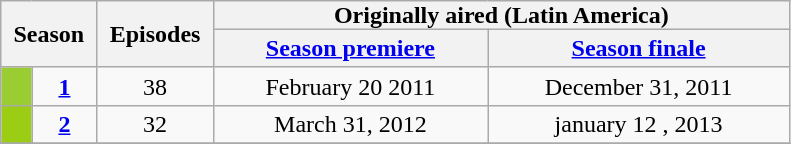<table class="wikitable">
<tr>
<th style="padding: 0px 8px" rowspan="2" colspan="2">Season</th>
<th style="padding: 0px 8px" rowspan="2">Episodes</th>
<th style="padding: 0px 80px" colspan="2">Originally aired (Latin America)</th>
</tr>
<tr>
<th><a href='#'>Season premiere</a></th>
<th><a href='#'>Season finale</a></th>
</tr>
<tr>
<td style="background-color: #9ACD32; color: #100; text-align: center; top"></td>
<td style="text-align: center; top"><strong><a href='#'>1</a></strong></td>
<td style="text-align: center; top">38</td>
<td style="text-align: center; top">February 20 2011</td>
<td style="text-align: center; top">December 31, 2011</td>
</tr>
<tr>
<td style="background-color: #9ACD14; color: #001; text-align: center; top"></td>
<td style="text-align: center; top"><strong><a href='#'>2</a></strong></td>
<td style="text-align: center; top">32</td>
<td style="text-align: center; top">March 31, 2012</td>
<td style="text-align: center; top">january 12 , 2013</td>
</tr>
<tr>
</tr>
</table>
